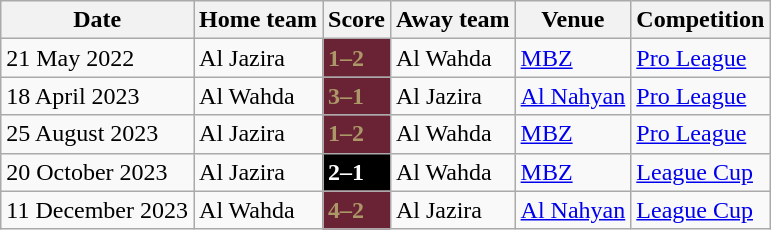<table class="wikitable">
<tr>
<th>Date</th>
<th>Home team</th>
<th>Score</th>
<th>Away team</th>
<th>Venue</th>
<th>Competition</th>
</tr>
<tr>
<td>21 May 2022</td>
<td>Al Jazira</td>
<td style="color:#AB9767;background:#692335"><strong>1–2</strong></td>
<td>Al Wahda</td>
<td><a href='#'>MBZ</a></td>
<td><a href='#'>Pro League</a></td>
</tr>
<tr>
<td>18 April 2023</td>
<td>Al Wahda</td>
<td style="color:#AB9767;background:#692335"><strong>3–1</strong></td>
<td>Al Jazira</td>
<td><a href='#'>Al Nahyan</a></td>
<td><a href='#'>Pro League</a></td>
</tr>
<tr>
<td>25 August 2023</td>
<td>Al Jazira</td>
<td style="color:#AB9767;background:#692335"><strong>1–2</strong></td>
<td>Al Wahda</td>
<td><a href='#'>MBZ</a></td>
<td><a href='#'>Pro League</a></td>
</tr>
<tr>
<td>20 October 2023</td>
<td>Al Jazira</td>
<td style="color:white;background:black"><strong>2–1</strong></td>
<td>Al Wahda</td>
<td><a href='#'>MBZ</a></td>
<td><a href='#'>League Cup</a></td>
</tr>
<tr>
<td>11 December 2023</td>
<td>Al Wahda</td>
<td style="color:#AB9767;background:#692335"><strong>4–2</strong></td>
<td>Al Jazira</td>
<td><a href='#'>Al Nahyan</a></td>
<td><a href='#'>League Cup</a></td>
</tr>
</table>
